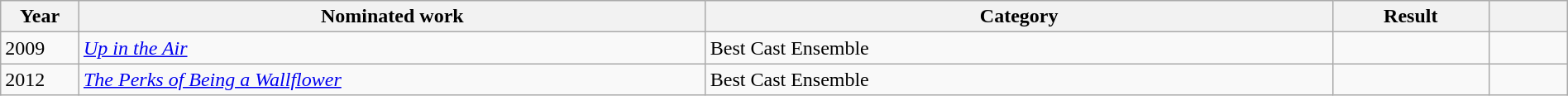<table class="wikitable" style="width:100%;">
<tr>
<th style="width:5%;">Year</th>
<th style="width:40%;">Nominated work</th>
<th style="width:40%;">Category</th>
<th style="width:10%;">Result</th>
<th style="width:5%;"></th>
</tr>
<tr>
<td>2009</td>
<td><em><a href='#'>Up in the Air</a></em></td>
<td>Best Cast Ensemble </td>
<td></td>
<td style="text-align:center;"></td>
</tr>
<tr>
<td>2012</td>
<td><em><a href='#'>The Perks of Being a Wallflower</a></em></td>
<td>Best Cast Ensemble </td>
<td></td>
<td style="text-align:center;"></td>
</tr>
</table>
